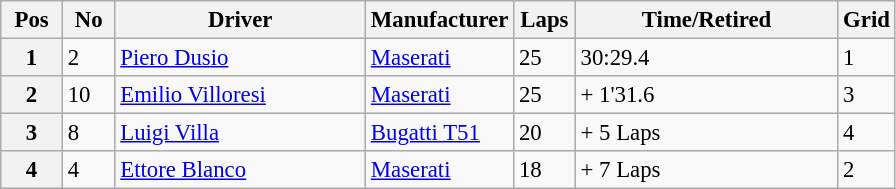<table class="wikitable" style="font-size: 95%;">
<tr>
<th style="width:34px;">Pos</th>
<th style="width:28px;">No</th>
<th style="width:160px;">Driver</th>
<th style="width:80px;">Manufacturer</th>
<th style="width:34px;">Laps</th>
<th style="width:168px;">Time/Retired</th>
<th style="width:28px;">Grid</th>
</tr>
<tr>
<th>1</th>
<td>2</td>
<td> <a href='#'>Piero Dusio</a></td>
<td><a href='#'>Maserati</a></td>
<td>25</td>
<td>30:29.4</td>
<td>1</td>
</tr>
<tr>
<th>2</th>
<td>10</td>
<td> <a href='#'>Emilio Villoresi</a></td>
<td><a href='#'>Maserati</a></td>
<td>25</td>
<td>+ 1'31.6</td>
<td>3</td>
</tr>
<tr>
<th>3</th>
<td>8</td>
<td> <a href='#'>Luigi Villa</a></td>
<td><a href='#'>Bugatti T51</a></td>
<td>20</td>
<td>+ 5 Laps</td>
<td>4</td>
</tr>
<tr>
<th>4</th>
<td>4</td>
<td> <a href='#'>Ettore Blanco</a></td>
<td><a href='#'>Maserati</a></td>
<td>18</td>
<td>+ 7 Laps</td>
<td>2</td>
</tr>
</table>
